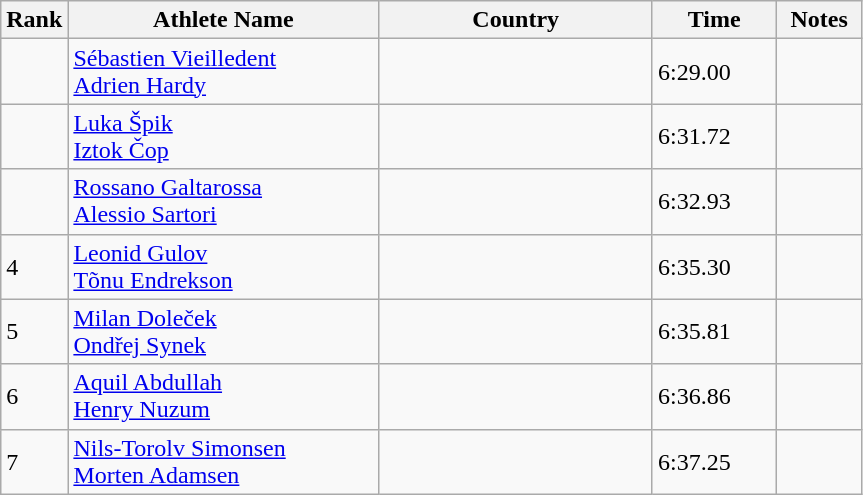<table class="wikitable">
<tr>
<th width=25>Rank</th>
<th width=200>Athlete Name</th>
<th width=175>Country</th>
<th width=75>Time</th>
<th width=50>Notes</th>
</tr>
<tr>
<td></td>
<td><a href='#'>Sébastien Vieilledent</a> <br> <a href='#'>Adrien Hardy</a></td>
<td></td>
<td>6:29.00</td>
<td></td>
</tr>
<tr>
<td></td>
<td><a href='#'>Luka Špik</a> <br> <a href='#'>Iztok Čop</a></td>
<td></td>
<td>6:31.72</td>
<td></td>
</tr>
<tr>
<td></td>
<td><a href='#'>Rossano Galtarossa</a> <br> <a href='#'>Alessio Sartori</a></td>
<td></td>
<td>6:32.93</td>
<td></td>
</tr>
<tr>
<td>4</td>
<td><a href='#'>Leonid Gulov</a> <br> <a href='#'>Tõnu Endrekson</a></td>
<td></td>
<td>6:35.30</td>
<td></td>
</tr>
<tr>
<td>5</td>
<td><a href='#'>Milan Doleček</a> <br> <a href='#'>Ondřej Synek</a></td>
<td></td>
<td>6:35.81</td>
<td></td>
</tr>
<tr>
<td>6</td>
<td><a href='#'>Aquil Abdullah</a> <br> <a href='#'>Henry Nuzum</a></td>
<td></td>
<td>6:36.86</td>
<td></td>
</tr>
<tr>
<td>7</td>
<td><a href='#'>Nils-Torolv Simonsen</a> <br> <a href='#'>Morten Adamsen</a></td>
<td></td>
<td>6:37.25</td>
<td></td>
</tr>
</table>
